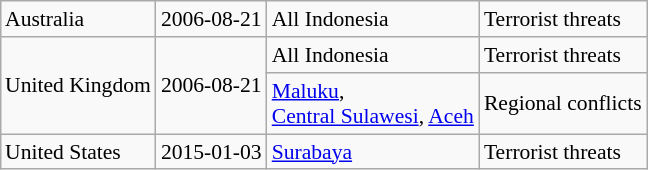<table class="wikitable" style="font-size: 90%; float:right">
<tr>
<td>Australia</td>
<td>2006-08-21</td>
<td>All Indonesia</td>
<td>Terrorist threats</td>
</tr>
<tr>
<td rowspan=2>United Kingdom</td>
<td rowspan=2>2006-08-21</td>
<td>All Indonesia</td>
<td>Terrorist threats</td>
</tr>
<tr>
<td><a href='#'>Maluku</a>,<br><a href='#'>Central Sulawesi</a>, <a href='#'>Aceh</a></td>
<td>Regional conflicts</td>
</tr>
<tr>
<td>United States</td>
<td>2015-01-03</td>
<td><a href='#'>Surabaya</a></td>
<td>Terrorist threats</td>
</tr>
</table>
